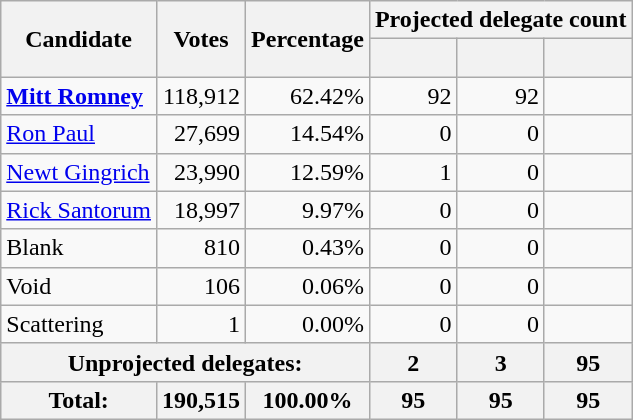<table class="wikitable" style="text-align:right;">
<tr>
<th rowspan="2">Candidate</th>
<th rowspan="2">Votes</th>
<th rowspan="2">Percentage</th>
<th colspan="3">Projected delegate count</th>
</tr>
<tr>
<th></th>
<th><br></th>
<th><br></th>
</tr>
<tr>
<td style="text-align:left;"> <strong><a href='#'>Mitt Romney</a></strong></td>
<td>118,912</td>
<td>62.42%</td>
<td>92</td>
<td>92</td>
<td></td>
</tr>
<tr>
<td style="text-align:left;"><a href='#'>Ron Paul</a></td>
<td>27,699</td>
<td>14.54%</td>
<td>0</td>
<td>0</td>
<td></td>
</tr>
<tr>
<td style="text-align:left;"><a href='#'>Newt Gingrich</a></td>
<td>23,990</td>
<td>12.59%</td>
<td>1</td>
<td>0</td>
<td></td>
</tr>
<tr>
<td style="text-align:left;"><a href='#'>Rick Santorum</a> </td>
<td>18,997</td>
<td>9.97%</td>
<td>0</td>
<td>0</td>
<td></td>
</tr>
<tr>
<td style="text-align:left;">Blank</td>
<td>810</td>
<td>0.43%</td>
<td>0</td>
<td>0</td>
<td></td>
</tr>
<tr>
<td style="text-align:left;">Void</td>
<td>106</td>
<td>0.06%</td>
<td>0</td>
<td>0</td>
<td></td>
</tr>
<tr>
<td style="text-align:left;">Scattering</td>
<td>1</td>
<td>0.00%</td>
<td>0</td>
<td>0</td>
<td></td>
</tr>
<tr style="background:#eee;">
<th colspan="3">Unprojected delegates:</th>
<th>2</th>
<th>3</th>
<th>95</th>
</tr>
<tr style="background:#eee;">
<th>Total:</th>
<th>190,515</th>
<th>100.00%</th>
<th>95</th>
<th>95</th>
<th>95</th>
</tr>
</table>
